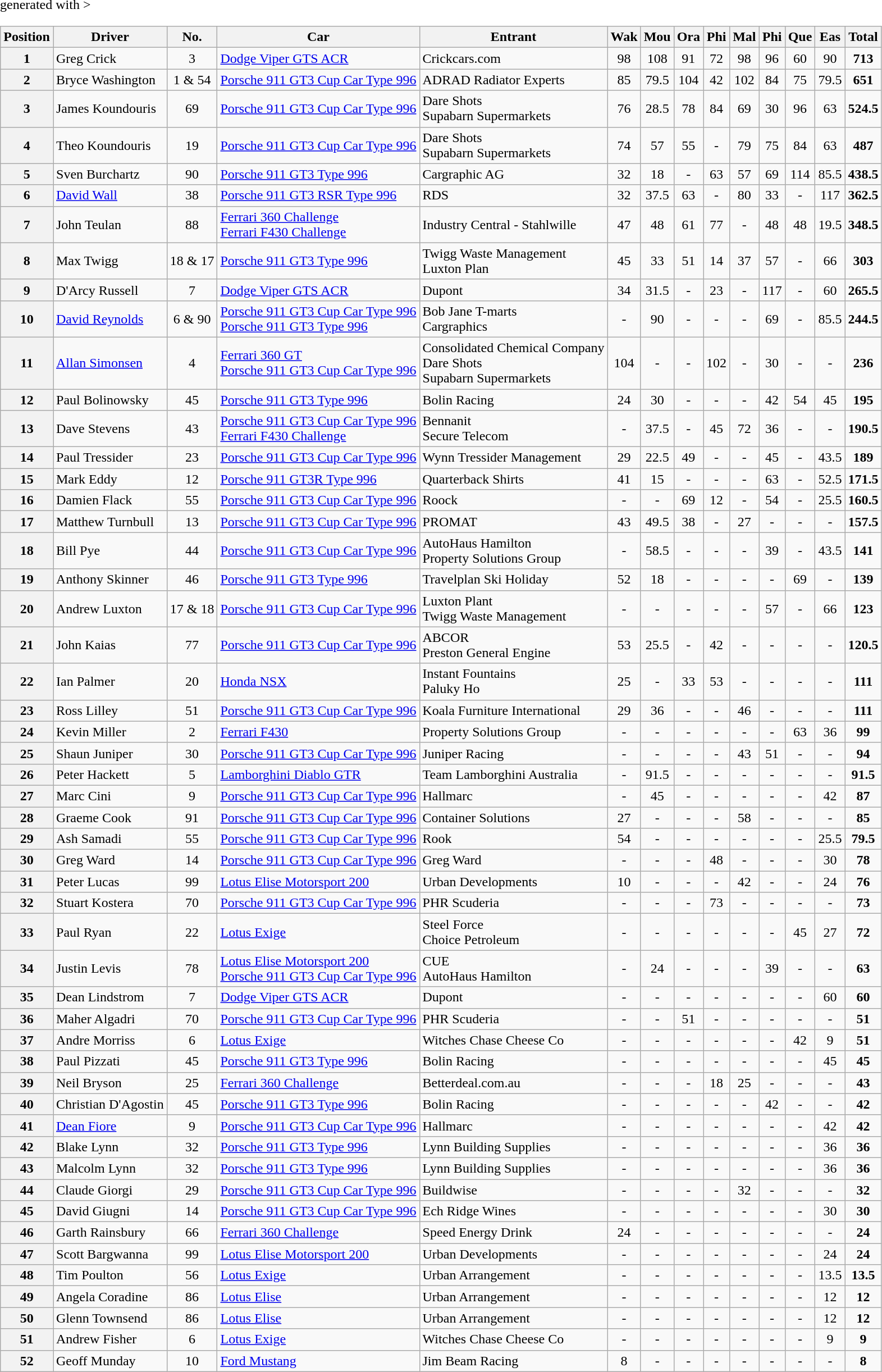<table class="wikitable" border="1" <hiddentext>generated with >
<tr style="font-weight:bold">
<th>Position</th>
<th>Driver</th>
<th>No.</th>
<th>Car</th>
<th>Entrant</th>
<th>Wak</th>
<th>Mou</th>
<th>Ora</th>
<th>Phi</th>
<th>Mal</th>
<th>Phi</th>
<th>Que</th>
<th>Eas</th>
<th>Total</th>
</tr>
<tr>
<th>1</th>
<td>Greg Crick</td>
<td align="center">3</td>
<td><a href='#'>Dodge Viper GTS ACR</a></td>
<td>Crickcars.com</td>
<td align="center">98</td>
<td align="center">108</td>
<td align="center">91</td>
<td align="center">72</td>
<td align="center">98</td>
<td align="center">96</td>
<td align="center">60</td>
<td align="center">90</td>
<td align="center"><strong>713</strong></td>
</tr>
<tr>
<th>2</th>
<td>Bryce Washington</td>
<td align="center">1 & 54</td>
<td><a href='#'>Porsche 911 GT3 Cup Car Type 996</a></td>
<td>ADRAD Radiator Experts</td>
<td align="center">85</td>
<td align="center">79.5</td>
<td align="center">104</td>
<td align="center">42</td>
<td align="center">102</td>
<td align="center">84</td>
<td align="center">75</td>
<td align="center">79.5</td>
<td align="center"><strong>651</strong></td>
</tr>
<tr>
<th>3</th>
<td>James Koundouris</td>
<td align="center">69</td>
<td><a href='#'>Porsche 911 GT3 Cup Car Type 996</a></td>
<td>Dare Shots<br>Supabarn Supermarkets</td>
<td align="center">76</td>
<td align="center">28.5</td>
<td align="center">78</td>
<td align="center">84</td>
<td align="center">69</td>
<td align="center">30</td>
<td align="center">96</td>
<td align="center">63</td>
<td align="center"><strong>524.5</strong></td>
</tr>
<tr>
<th>4</th>
<td>Theo Koundouris</td>
<td align="center">19</td>
<td><a href='#'>Porsche 911 GT3 Cup Car Type 996</a></td>
<td>Dare Shots<br>Supabarn Supermarkets</td>
<td align="center">74</td>
<td align="center">57</td>
<td align="center">55</td>
<td align="center">-</td>
<td align="center">79</td>
<td align="center">75</td>
<td align="center">84</td>
<td align="center">63</td>
<td align="center"><strong>487</strong></td>
</tr>
<tr>
<th>5</th>
<td>Sven Burchartz</td>
<td align="center">90</td>
<td><a href='#'>Porsche 911 GT3 Type 996</a></td>
<td>Cargraphic AG</td>
<td align="center">32</td>
<td align="center">18</td>
<td align="center">-</td>
<td align="center">63</td>
<td align="center">57</td>
<td align="center">69</td>
<td align="center">114</td>
<td align="center">85.5</td>
<td align="center"><strong>438.5</strong></td>
</tr>
<tr>
<th>6</th>
<td><a href='#'>David Wall</a></td>
<td align="center">38</td>
<td><a href='#'>Porsche 911 GT3 RSR Type 996</a></td>
<td>RDS</td>
<td align="center">32</td>
<td align="center">37.5</td>
<td align="center">63</td>
<td align="center">-</td>
<td align="center">80</td>
<td align="center">33</td>
<td align="center">-</td>
<td align="center">117</td>
<td align="center"><strong>362.5</strong></td>
</tr>
<tr>
<th>7</th>
<td>John Teulan</td>
<td align="center">88</td>
<td><a href='#'>Ferrari 360 Challenge</a><br> <a href='#'>Ferrari F430 Challenge</a></td>
<td>Industry Central - Stahlwille</td>
<td align="center">47</td>
<td align="center">48</td>
<td align="center">61</td>
<td align="center">77</td>
<td align="center">-</td>
<td align="center">48</td>
<td align="center">48</td>
<td align="center">19.5</td>
<td align="center"><strong>348.5</strong></td>
</tr>
<tr>
<th>8</th>
<td>Max Twigg</td>
<td align="center">18 & 17</td>
<td><a href='#'>Porsche 911 GT3 Type 996</a></td>
<td>Twigg Waste Management<br> Luxton Plan</td>
<td align="center">45</td>
<td align="center">33</td>
<td align="center">51</td>
<td align="center">14</td>
<td align="center">37</td>
<td align="center">57</td>
<td align="center">-</td>
<td align="center">66</td>
<td align="center"><strong>303</strong></td>
</tr>
<tr>
<th>9</th>
<td>D'Arcy Russell</td>
<td align="center">7</td>
<td><a href='#'>Dodge Viper GTS ACR</a></td>
<td>Dupont</td>
<td align="center">34</td>
<td align="center">31.5</td>
<td align="center">-</td>
<td align="center">23</td>
<td align="center">-</td>
<td align="center">117</td>
<td align="center">-</td>
<td align="center">60</td>
<td align="center"><strong>265.5</strong></td>
</tr>
<tr>
<th>10</th>
<td><a href='#'>David Reynolds</a></td>
<td align="center">6 & 90</td>
<td><a href='#'>Porsche 911 GT3 Cup Car Type 996</a> <br> <a href='#'>Porsche 911 GT3 Type 996</a></td>
<td>Bob Jane T-marts<br> Cargraphics</td>
<td align="center">-</td>
<td align="center">90</td>
<td align="center">-</td>
<td align="center">-</td>
<td align="center">-</td>
<td align="center">69</td>
<td align="center">-</td>
<td align="center">85.5</td>
<td align="center"><strong>244.5</strong></td>
</tr>
<tr>
<th>11</th>
<td><a href='#'>Allan Simonsen</a></td>
<td align="center">4</td>
<td><a href='#'>Ferrari 360 GT</a><br> <a href='#'>Porsche 911 GT3 Cup Car Type 996</a></td>
<td>Consolidated Chemical Company<br> Dare Shots<br> Supabarn Supermarkets</td>
<td align="center">104</td>
<td align="center">-</td>
<td align="center">-</td>
<td align="center">102</td>
<td align="center">-</td>
<td align="center">30</td>
<td align="center">-</td>
<td align="center">-</td>
<td align="center"><strong>236</strong></td>
</tr>
<tr>
<th>12</th>
<td>Paul Bolinowsky</td>
<td align="center">45</td>
<td><a href='#'>Porsche 911 GT3 Type 996</a></td>
<td>Bolin Racing</td>
<td align="center">24</td>
<td align="center">30</td>
<td align="center">-</td>
<td align="center">-</td>
<td align="center">-</td>
<td align="center">42</td>
<td align="center">54</td>
<td align="center">45</td>
<td align="center"><strong>195</strong></td>
</tr>
<tr>
<th>13</th>
<td>Dave Stevens</td>
<td align="center">43</td>
<td><a href='#'>Porsche 911 GT3 Cup Car Type 996</a> <br> <a href='#'>Ferrari F430 Challenge</a></td>
<td>Bennanit<br> Secure Telecom</td>
<td align="center">-</td>
<td align="center">37.5</td>
<td align="center">-</td>
<td align="center">45</td>
<td align="center">72</td>
<td align="center">36</td>
<td align="center">-</td>
<td align="center">-</td>
<td align="center"><strong>190.5</strong></td>
</tr>
<tr>
<th>14</th>
<td>Paul Tressider</td>
<td align="center">23</td>
<td><a href='#'>Porsche 911 GT3 Cup Car Type 996</a></td>
<td>Wynn Tressider Management</td>
<td align="center">29</td>
<td align="center">22.5</td>
<td align="center">49</td>
<td align="center">-</td>
<td align="center">-</td>
<td align="center">45</td>
<td align="center">-</td>
<td align="center">43.5</td>
<td align="center"><strong>189</strong></td>
</tr>
<tr>
<th>15</th>
<td>Mark Eddy</td>
<td align="center">12</td>
<td><a href='#'>Porsche 911 GT3R Type 996</a></td>
<td>Quarterback Shirts</td>
<td align="center">41</td>
<td align="center">15</td>
<td align="center">-</td>
<td align="center">-</td>
<td align="center">-</td>
<td align="center">63</td>
<td align="center">-</td>
<td align="center">52.5</td>
<td align="center"><strong>171.5</strong></td>
</tr>
<tr>
<th>16</th>
<td>Damien Flack</td>
<td align="center">55</td>
<td><a href='#'>Porsche 911 GT3 Cup Car Type 996</a></td>
<td>Roock</td>
<td align="center">-</td>
<td align="center">-</td>
<td align="center">69</td>
<td align="center">12</td>
<td align="center">-</td>
<td align="center">54</td>
<td align="center">-</td>
<td align="center">25.5</td>
<td align="center"><strong>160.5</strong></td>
</tr>
<tr>
<th>17</th>
<td>Matthew Turnbull</td>
<td align="center">13</td>
<td><a href='#'>Porsche 911 GT3 Cup Car Type 996</a></td>
<td>PROMAT</td>
<td align="center">43</td>
<td align="center">49.5</td>
<td align="center">38</td>
<td align="center">-</td>
<td align="center">27</td>
<td align="center">-</td>
<td align="center">-</td>
<td align="center">-</td>
<td align="center"><strong>157.5</strong></td>
</tr>
<tr>
<th>18</th>
<td>Bill Pye</td>
<td align="center">44</td>
<td><a href='#'>Porsche 911 GT3 Cup Car Type 996</a></td>
<td>AutoHaus Hamilton<br> Property Solutions Group</td>
<td align="center">-</td>
<td align="center">58.5</td>
<td align="center">-</td>
<td align="center">-</td>
<td align="center">-</td>
<td align="center">39</td>
<td align="center">-</td>
<td align="center">43.5</td>
<td align="center"><strong>141</strong></td>
</tr>
<tr>
<th>19</th>
<td>Anthony Skinner</td>
<td align="center">46</td>
<td><a href='#'>Porsche 911 GT3 Type 996</a></td>
<td>Travelplan Ski Holiday</td>
<td align="center">52</td>
<td align="center">18</td>
<td align="center">-</td>
<td align="center">-</td>
<td align="center">-</td>
<td align="center">-</td>
<td align="center">69</td>
<td align="center">-</td>
<td align="center"><strong>139</strong></td>
</tr>
<tr>
<th>20</th>
<td>Andrew Luxton</td>
<td align="center">17 & 18</td>
<td><a href='#'>Porsche 911 GT3 Cup Car Type 996</a></td>
<td>Luxton Plant<br> Twigg Waste Management</td>
<td align="center">-</td>
<td align="center">-</td>
<td align="center">-</td>
<td align="center">-</td>
<td align="center">-</td>
<td align="center">57</td>
<td align="center">-</td>
<td align="center">66</td>
<td align="center"><strong>123</strong></td>
</tr>
<tr>
<th>21</th>
<td>John Kaias</td>
<td align="center">77</td>
<td><a href='#'>Porsche 911 GT3 Cup Car Type 996</a></td>
<td>ABCOR<br> Preston General Engine</td>
<td align="center">53</td>
<td align="center">25.5</td>
<td align="center">-</td>
<td align="center">42</td>
<td align="center">-</td>
<td align="center">-</td>
<td align="center">-</td>
<td align="center">-</td>
<td align="center"><strong>120.5</strong></td>
</tr>
<tr>
<th>22</th>
<td>Ian Palmer</td>
<td align="center">20</td>
<td><a href='#'>Honda NSX</a></td>
<td>Instant Fountains<br> Paluky Ho</td>
<td align="center">25</td>
<td align="center">-</td>
<td align="center">33</td>
<td align="center">53</td>
<td align="center">-</td>
<td align="center">-</td>
<td align="center">-</td>
<td align="center">-</td>
<td align="center"><strong>111</strong></td>
</tr>
<tr>
<th>23</th>
<td>Ross Lilley</td>
<td align="center">51</td>
<td><a href='#'>Porsche 911 GT3 Cup Car Type 996</a></td>
<td>Koala Furniture International</td>
<td align="center">29</td>
<td align="center">36</td>
<td align="center">-</td>
<td align="center">-</td>
<td align="center">46</td>
<td align="center">-</td>
<td align="center">-</td>
<td align="center">-</td>
<td align="center"><strong>111</strong></td>
</tr>
<tr>
<th>24</th>
<td>Kevin Miller</td>
<td align="center">2</td>
<td><a href='#'>Ferrari F430</a></td>
<td>Property Solutions Group</td>
<td align="center">-</td>
<td align="center">-</td>
<td align="center">-</td>
<td align="center">-</td>
<td align="center">-</td>
<td align="center">-</td>
<td align="center">63</td>
<td align="center">36</td>
<td align="center"><strong>99</strong></td>
</tr>
<tr>
<th>25</th>
<td>Shaun Juniper</td>
<td align="center">30</td>
<td><a href='#'>Porsche 911 GT3 Cup Car Type 996</a></td>
<td>Juniper Racing</td>
<td align="center">-</td>
<td align="center">-</td>
<td align="center">-</td>
<td align="center">-</td>
<td align="center">43</td>
<td align="center">51</td>
<td align="center">-</td>
<td align="center">-</td>
<td align="center"><strong>94</strong></td>
</tr>
<tr>
<th>26</th>
<td>Peter Hackett</td>
<td align="center">5</td>
<td><a href='#'>Lamborghini Diablo GTR</a></td>
<td>Team Lamborghini Australia</td>
<td align="center">-</td>
<td align="center">91.5</td>
<td align="center">-</td>
<td align="center">-</td>
<td align="center">-</td>
<td align="center">-</td>
<td align="center">-</td>
<td align="center">-</td>
<td align="center"><strong>91.5</strong></td>
</tr>
<tr>
<th>27</th>
<td>Marc Cini</td>
<td align="center">9</td>
<td><a href='#'>Porsche 911 GT3 Cup Car Type 996</a></td>
<td>Hallmarc</td>
<td align="center">-</td>
<td align="center">45</td>
<td align="center">-</td>
<td align="center">-</td>
<td align="center">-</td>
<td align="center">-</td>
<td align="center">-</td>
<td align="center">42</td>
<td align="center"><strong>87</strong></td>
</tr>
<tr>
<th>28</th>
<td>Graeme Cook</td>
<td align="center">91</td>
<td><a href='#'>Porsche 911 GT3 Cup Car Type 996</a></td>
<td>Container Solutions</td>
<td align="center">27</td>
<td align="center">-</td>
<td align="center">-</td>
<td align="center">-</td>
<td align="center">58</td>
<td align="center">-</td>
<td align="center">-</td>
<td align="center">-</td>
<td align="center"><strong>85</strong></td>
</tr>
<tr>
<th>29</th>
<td>Ash Samadi</td>
<td align="center">55</td>
<td><a href='#'>Porsche 911 GT3 Cup Car Type 996</a></td>
<td>Rook</td>
<td align="center">54</td>
<td align="center">-</td>
<td align="center">-</td>
<td align="center">-</td>
<td align="center">-</td>
<td align="center">-</td>
<td align="center">-</td>
<td align="center">25.5</td>
<td align="center"><strong>79.5</strong></td>
</tr>
<tr>
<th>30</th>
<td>Greg Ward</td>
<td align="center">14</td>
<td><a href='#'>Porsche 911 GT3 Cup Car Type 996</a></td>
<td>Greg Ward</td>
<td align="center">-</td>
<td align="center">-</td>
<td align="center">-</td>
<td align="center">48</td>
<td align="center">-</td>
<td align="center">-</td>
<td align="center">-</td>
<td align="center">30</td>
<td align="center"><strong>78</strong></td>
</tr>
<tr>
<th>31</th>
<td>Peter Lucas</td>
<td align="center">99</td>
<td><a href='#'>Lotus Elise Motorsport 200</a></td>
<td>Urban Developments</td>
<td align="center">10</td>
<td align="center">-</td>
<td align="center">-</td>
<td align="center">-</td>
<td align="center">42</td>
<td align="center">-</td>
<td align="center">-</td>
<td align="center">24</td>
<td align="center"><strong>76</strong></td>
</tr>
<tr>
<th>32</th>
<td>Stuart Kostera</td>
<td align="center">70</td>
<td><a href='#'>Porsche 911 GT3 Cup Car Type 996</a></td>
<td>PHR Scuderia</td>
<td align="center">-</td>
<td align="center">-</td>
<td align="center">-</td>
<td align="center">73</td>
<td align="center">-</td>
<td align="center">-</td>
<td align="center">-</td>
<td align="center">-</td>
<td align="center"><strong>73</strong></td>
</tr>
<tr>
<th>33</th>
<td>Paul Ryan</td>
<td align="center">22</td>
<td><a href='#'>Lotus Exige</a></td>
<td>Steel Force<br> Choice Petroleum</td>
<td align="center">-</td>
<td align="center">-</td>
<td align="center">-</td>
<td align="center">-</td>
<td align="center">-</td>
<td align="center">-</td>
<td align="center">45</td>
<td align="center">27</td>
<td align="center"><strong>72</strong></td>
</tr>
<tr>
<th>34</th>
<td>Justin Levis</td>
<td align="center">78</td>
<td><a href='#'>Lotus Elise Motorsport 200</a><br> <a href='#'>Porsche 911 GT3 Cup Car Type 996</a></td>
<td>CUE<br> AutoHaus Hamilton</td>
<td align="center">-</td>
<td align="center">24</td>
<td align="center">-</td>
<td align="center">-</td>
<td align="center">-</td>
<td align="center">39</td>
<td align="center">-</td>
<td align="center">-</td>
<td align="center"><strong>63</strong></td>
</tr>
<tr>
<th>35</th>
<td>Dean Lindstrom</td>
<td align="center">7</td>
<td><a href='#'>Dodge Viper GTS ACR</a></td>
<td>Dupont</td>
<td align="center">-</td>
<td align="center">-</td>
<td align="center">-</td>
<td align="center">-</td>
<td align="center">-</td>
<td align="center">-</td>
<td align="center">-</td>
<td align="center">60</td>
<td align="center"><strong>60</strong></td>
</tr>
<tr>
<th>36</th>
<td>Maher Algadri</td>
<td align="center">70</td>
<td><a href='#'>Porsche 911 GT3 Cup Car Type 996</a></td>
<td>PHR Scuderia</td>
<td align="center">-</td>
<td align="center">-</td>
<td align="center">51</td>
<td align="center">-</td>
<td align="center">-</td>
<td align="center">-</td>
<td align="center">-</td>
<td align="center">-</td>
<td align="center"><strong>51</strong></td>
</tr>
<tr>
<th>37</th>
<td>Andre Morriss</td>
<td align="center">6</td>
<td><a href='#'>Lotus Exige</a></td>
<td>Witches Chase Cheese Co</td>
<td align="center">-</td>
<td align="center">-</td>
<td align="center">-</td>
<td align="center">-</td>
<td align="center">-</td>
<td align="center">-</td>
<td align="center">42</td>
<td align="center">9</td>
<td align="center"><strong>51</strong></td>
</tr>
<tr>
<th>38</th>
<td>Paul Pizzati</td>
<td align="center">45</td>
<td><a href='#'>Porsche 911 GT3 Type 996</a></td>
<td>Bolin Racing</td>
<td align="center">-</td>
<td align="center">-</td>
<td align="center">-</td>
<td align="center">-</td>
<td align="center">-</td>
<td align="center">-</td>
<td align="center">-</td>
<td align="center">45</td>
<td align="center"><strong>45</strong></td>
</tr>
<tr>
<th>39</th>
<td>Neil Bryson</td>
<td align="center">25</td>
<td><a href='#'>Ferrari 360 Challenge</a></td>
<td>Betterdeal.com.au</td>
<td align="center">-</td>
<td align="center">-</td>
<td align="center">-</td>
<td align="center">18</td>
<td align="center">25</td>
<td align="center">-</td>
<td align="center">-</td>
<td align="center">-</td>
<td align="center"><strong>43</strong></td>
</tr>
<tr>
<th>40</th>
<td>Christian D'Agostin</td>
<td align="center">45</td>
<td><a href='#'>Porsche 911 GT3 Type 996</a></td>
<td>Bolin Racing</td>
<td align="center">-</td>
<td align="center">-</td>
<td align="center">-</td>
<td align="center">-</td>
<td align="center">-</td>
<td align="center">42</td>
<td align="center">-</td>
<td align="center">-</td>
<td align="center"><strong>42</strong></td>
</tr>
<tr>
<th>41</th>
<td><a href='#'>Dean Fiore</a></td>
<td align="center">9</td>
<td><a href='#'>Porsche 911 GT3 Cup Car Type 996</a></td>
<td>Hallmarc</td>
<td align="center">-</td>
<td align="center">-</td>
<td align="center">-</td>
<td align="center">-</td>
<td align="center">-</td>
<td align="center">-</td>
<td align="center">-</td>
<td align="center">42</td>
<td align="center"><strong>42</strong></td>
</tr>
<tr>
<th>42</th>
<td>Blake Lynn</td>
<td align="center">32</td>
<td><a href='#'>Porsche 911 GT3 Type 996</a></td>
<td>Lynn Building Supplies</td>
<td align="center">-</td>
<td align="center">-</td>
<td align="center">-</td>
<td align="center">-</td>
<td align="center">-</td>
<td align="center">-</td>
<td align="center">-</td>
<td align="center">36</td>
<td align="center"><strong>36</strong></td>
</tr>
<tr>
<th>43</th>
<td valign="bottom">Malcolm Lynn</td>
<td align="center">32</td>
<td><a href='#'>Porsche 911 GT3 Type 996</a></td>
<td>Lynn Building Supplies</td>
<td align="center">-</td>
<td align="center">-</td>
<td align="center">-</td>
<td align="center">-</td>
<td align="center">-</td>
<td align="center">-</td>
<td align="center">-</td>
<td align="center">36</td>
<td align="center"><strong>36</strong></td>
</tr>
<tr>
<th>44</th>
<td>Claude Giorgi</td>
<td align="center">29</td>
<td><a href='#'>Porsche 911 GT3 Cup Car Type 996</a></td>
<td>Buildwise</td>
<td align="center">-</td>
<td align="center">-</td>
<td align="center">-</td>
<td align="center">-</td>
<td align="center">32</td>
<td align="center">-</td>
<td align="center">-</td>
<td align="center">-</td>
<td align="center"><strong>32</strong></td>
</tr>
<tr>
<th>45</th>
<td>David Giugni</td>
<td align="center">14</td>
<td><a href='#'>Porsche 911 GT3 Cup Car Type 996</a></td>
<td>Ech Ridge Wines</td>
<td align="center">-</td>
<td align="center">-</td>
<td align="center">-</td>
<td align="center">-</td>
<td align="center">-</td>
<td align="center">-</td>
<td align="center">-</td>
<td align="center">30</td>
<td align="center"><strong>30</strong></td>
</tr>
<tr>
<th>46</th>
<td>Garth Rainsbury</td>
<td align="center">66</td>
<td><a href='#'>Ferrari 360 Challenge</a></td>
<td>Speed Energy Drink</td>
<td align="center">24</td>
<td align="center">-</td>
<td align="center">-</td>
<td align="center">-</td>
<td align="center">-</td>
<td align="center">-</td>
<td align="center">-</td>
<td align="center">-</td>
<td align="center"><strong>24</strong></td>
</tr>
<tr>
<th>47</th>
<td>Scott Bargwanna</td>
<td align="center">99</td>
<td><a href='#'>Lotus Elise Motorsport 200</a></td>
<td>Urban Developments</td>
<td align="center">-</td>
<td align="center">-</td>
<td align="center">-</td>
<td align="center">-</td>
<td align="center">-</td>
<td align="center">-</td>
<td align="center">-</td>
<td align="center">24</td>
<td align="center"><strong>24</strong></td>
</tr>
<tr>
<th>48</th>
<td>Tim Poulton</td>
<td align="center">56</td>
<td><a href='#'>Lotus Exige</a></td>
<td>Urban Arrangement</td>
<td align="center">-</td>
<td align="center">-</td>
<td align="center">-</td>
<td align="center">-</td>
<td align="center">-</td>
<td align="center">-</td>
<td align="center">-</td>
<td align="center">13.5</td>
<td align="center"><strong>13.5</strong></td>
</tr>
<tr>
<th>49</th>
<td>Angela Coradine</td>
<td align="center">86</td>
<td><a href='#'>Lotus Elise</a></td>
<td>Urban Arrangement</td>
<td align="center">-</td>
<td align="center">-</td>
<td align="center">-</td>
<td align="center">-</td>
<td align="center">-</td>
<td align="center">-</td>
<td align="center">-</td>
<td align="center">12</td>
<td align="center"><strong>12</strong></td>
</tr>
<tr>
<th>50</th>
<td>Glenn Townsend</td>
<td align="center">86</td>
<td><a href='#'>Lotus Elise</a></td>
<td>Urban Arrangement</td>
<td align="center">-</td>
<td align="center">-</td>
<td align="center">-</td>
<td align="center">-</td>
<td align="center">-</td>
<td align="center">-</td>
<td align="center">-</td>
<td align="center">12</td>
<td align="center"><strong>12</strong></td>
</tr>
<tr>
<th>51</th>
<td>Andrew Fisher</td>
<td align="center">6</td>
<td><a href='#'>Lotus Exige</a></td>
<td>Witches Chase Cheese Co</td>
<td align="center">-</td>
<td align="center">-</td>
<td align="center">-</td>
<td align="center">-</td>
<td align="center">-</td>
<td align="center">-</td>
<td align="center">-</td>
<td align="center">9</td>
<td align="center"><strong>9</strong></td>
</tr>
<tr>
<th>52</th>
<td>Geoff Munday</td>
<td align="center">10</td>
<td><a href='#'>Ford Mustang</a></td>
<td>Jim Beam Racing</td>
<td align="center">8</td>
<td align="center">-</td>
<td align="center">-</td>
<td align="center">-</td>
<td align="center">-</td>
<td align="center">-</td>
<td align="center">-</td>
<td align="center">-</td>
<td align="center"><strong>8</strong></td>
</tr>
</table>
